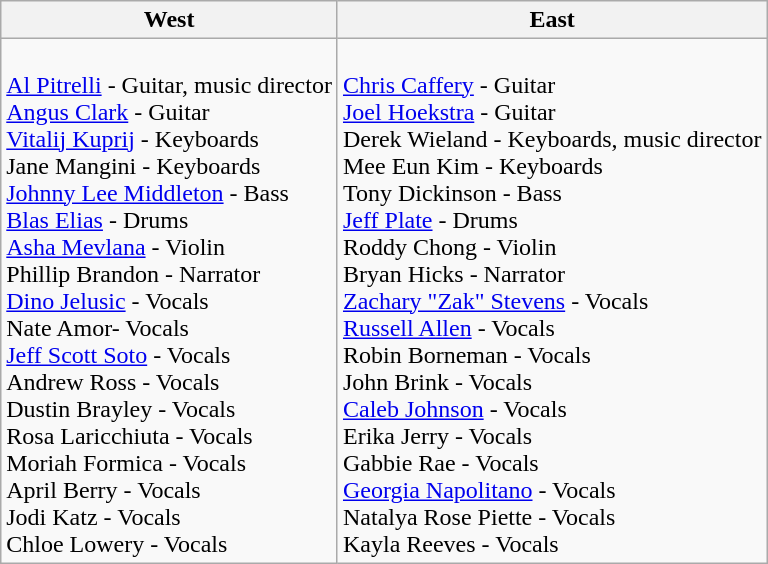<table class="wikitable">
<tr>
<th>West</th>
<th>East</th>
</tr>
<tr>
<td><br><a href='#'>Al Pitrelli</a> - Guitar, music director<br>
<a href='#'>Angus Clark</a> - Guitar<br>
<a href='#'>Vitalij Kuprij</a> - Keyboards<br>
Jane Mangini - Keyboards<br>
<a href='#'>Johnny Lee Middleton</a> - Bass<br>
<a href='#'>Blas Elias</a> - Drums<br>
<a href='#'>Asha Mevlana</a> - Violin<br>
Phillip Brandon - Narrator<br>
<a href='#'>Dino Jelusic</a> - Vocals<br>
Nate Amor- Vocals<br>
<a href='#'>Jeff Scott Soto</a> - Vocals<br> 
Andrew Ross - Vocals<br>
Dustin Brayley - Vocals<br> 
Rosa Laricchiuta - Vocals<br>
Moriah Formica - Vocals<br>
April Berry - Vocals<br>
Jodi Katz - Vocals<br>
Chloe Lowery - Vocals<br></td>
<td><br><a href='#'>Chris Caffery</a> - Guitar<br>
<a href='#'>Joel Hoekstra</a> - Guitar<br>
Derek Wieland - Keyboards, music director<br>
Mee Eun Kim - Keyboards<br>
Tony Dickinson - Bass<br>
<a href='#'>Jeff Plate</a> - Drums<br>
Roddy Chong - Violin<br>
Bryan Hicks - Narrator<br>
<a href='#'>Zachary "Zak" Stevens</a> - Vocals<br>
<a href='#'>Russell Allen</a> - Vocals<br>
Robin Borneman - Vocals<br>
John Brink - Vocals<br>
<a href='#'>Caleb Johnson</a> - Vocals<br>
Erika Jerry - Vocals<br>
Gabbie Rae - Vocals<br>
<a href='#'>Georgia Napolitano</a> - Vocals<br>
Natalya Rose Piette - Vocals<br>
Kayla Reeves - Vocals</td>
</tr>
</table>
